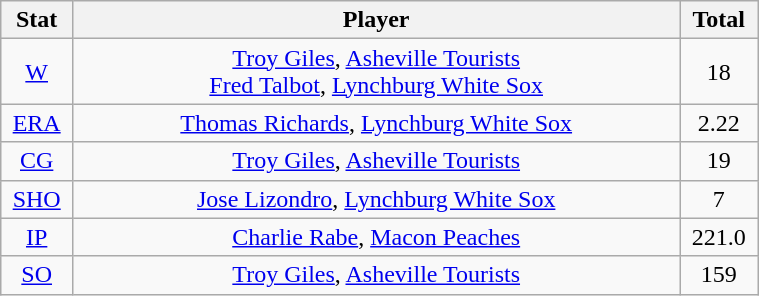<table class="wikitable" width="40%" style="text-align:center;">
<tr>
<th width="5%">Stat</th>
<th width="60%">Player</th>
<th width="5%">Total</th>
</tr>
<tr>
<td><a href='#'>W</a></td>
<td><a href='#'>Troy Giles</a>, <a href='#'>Asheville Tourists</a> <br> <a href='#'>Fred Talbot</a>, <a href='#'>Lynchburg White Sox</a></td>
<td>18</td>
</tr>
<tr>
<td><a href='#'>ERA</a></td>
<td><a href='#'>Thomas Richards</a>, <a href='#'>Lynchburg White Sox</a></td>
<td>2.22</td>
</tr>
<tr>
<td><a href='#'>CG</a></td>
<td><a href='#'>Troy Giles</a>, <a href='#'>Asheville Tourists</a></td>
<td>19</td>
</tr>
<tr>
<td><a href='#'>SHO</a></td>
<td><a href='#'>Jose Lizondro</a>, <a href='#'>Lynchburg White Sox</a></td>
<td>7</td>
</tr>
<tr>
<td><a href='#'>IP</a></td>
<td><a href='#'>Charlie Rabe</a>, <a href='#'>Macon Peaches</a></td>
<td>221.0</td>
</tr>
<tr>
<td><a href='#'>SO</a></td>
<td><a href='#'>Troy Giles</a>, <a href='#'>Asheville Tourists</a></td>
<td>159</td>
</tr>
</table>
